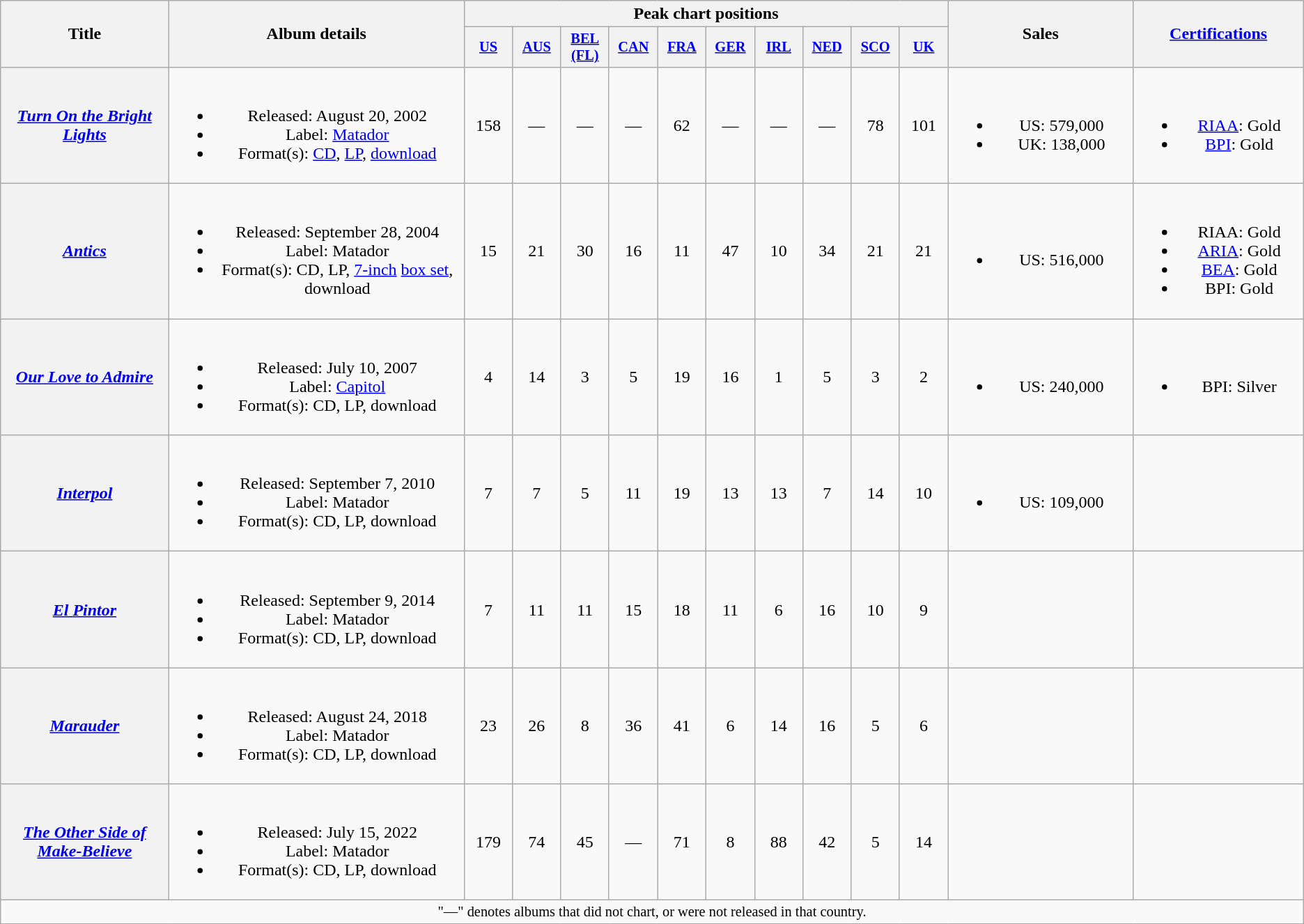<table class="wikitable plainrowheaders" style="text-align:center;">
<tr>
<th scope="col" rowspan="2" style="width:10em;">Title</th>
<th scope="col" rowspan="2" style="width:18em;">Album details</th>
<th scope="col" colspan="10">Peak chart positions</th>
<th scope="col" rowspan="2" style="width:11em;">Sales</th>
<th scope="col" rowspan="2" style="width:10em;"><a href='#'>Certifications</a></th>
</tr>
<tr>
<th style="width:3em;font-size:85%;"><a href='#'>US</a><br></th>
<th style="width:3em;font-size:85%;"><a href='#'>AUS</a><br></th>
<th style="width:3em;font-size:85%;"><a href='#'>BEL<br>(FL)</a><br></th>
<th style="width:3em;font-size:85%;"><a href='#'>CAN</a><br></th>
<th style="width:3em;font-size:85%;"><a href='#'>FRA</a><br></th>
<th style="width:3em;font-size:85%;"><a href='#'>GER</a><br></th>
<th style="width:3em;font-size:85%"><a href='#'>IRL</a><br></th>
<th style="width:3em;font-size:85%;"><a href='#'>NED</a><br></th>
<th style="width:3em;font-size:85%;"><a href='#'>SCO</a><br></th>
<th style="width:3em;font-size:85%;"><a href='#'>UK</a><br></th>
</tr>
<tr>
<th scope="row"><em><a href='#'>Turn On the Bright Lights</a></em></th>
<td><br><ul><li>Released: August 20, 2002</li><li>Label: <a href='#'>Matador</a></li><li>Format(s): <a href='#'>CD</a>, <a href='#'>LP</a>, <a href='#'>download</a></li></ul></td>
<td>158</td>
<td>—</td>
<td>—</td>
<td>—</td>
<td>62</td>
<td>—</td>
<td>—</td>
<td>—</td>
<td>78</td>
<td>101</td>
<td><br><ul><li>US: 579,000</li><li>UK: 138,000</li></ul></td>
<td><br><ul><li><a href='#'>RIAA</a>: Gold</li><li><a href='#'>BPI</a>: Gold</li></ul></td>
</tr>
<tr>
<th scope="row"><em><a href='#'>Antics</a></em></th>
<td><br><ul><li>Released: September 28, 2004</li><li>Label: Matador</li><li>Format(s): CD, LP, <a href='#'>7-inch</a> <a href='#'>box set</a>, download</li></ul></td>
<td>15</td>
<td>21</td>
<td>30</td>
<td>16</td>
<td>11</td>
<td>47</td>
<td>10</td>
<td>34</td>
<td>21</td>
<td>21</td>
<td><br><ul><li>US: 516,000</li></ul></td>
<td><br><ul><li>RIAA: Gold</li><li><a href='#'>ARIA</a>: Gold</li><li><a href='#'>BEA</a>: Gold</li><li>BPI: Gold</li></ul></td>
</tr>
<tr>
<th scope="row"><em><a href='#'>Our Love to Admire</a></em></th>
<td><br><ul><li>Released: July 10, 2007</li><li>Label: <a href='#'>Capitol</a></li><li>Format(s): CD, LP, download</li></ul></td>
<td>4</td>
<td>14</td>
<td>3</td>
<td>5</td>
<td>19</td>
<td>16</td>
<td>1</td>
<td>5</td>
<td>3</td>
<td>2</td>
<td><br><ul><li>US: 240,000</li></ul></td>
<td><br><ul><li>BPI: Silver</li></ul></td>
</tr>
<tr>
<th scope="row"><em><a href='#'>Interpol</a></em></th>
<td><br><ul><li>Released: September 7, 2010</li><li>Label: Matador</li><li>Format(s): CD, LP, download</li></ul></td>
<td>7</td>
<td>7</td>
<td>5</td>
<td>11</td>
<td>19</td>
<td>13</td>
<td>13</td>
<td>7</td>
<td>14</td>
<td>10</td>
<td><br><ul><li>US: 109,000</li></ul></td>
<td></td>
</tr>
<tr>
<th scope="row"><em><a href='#'>El Pintor</a></em></th>
<td><br><ul><li>Released: September 9, 2014</li><li>Label: Matador</li><li>Format(s): CD, LP, download</li></ul></td>
<td>7</td>
<td>11</td>
<td>11</td>
<td>15</td>
<td>18</td>
<td>11</td>
<td>6</td>
<td>16</td>
<td>10</td>
<td>9</td>
<td></td>
<td></td>
</tr>
<tr>
<th scope="row"><em><a href='#'>Marauder</a></em></th>
<td><br><ul><li>Released: August 24, 2018</li><li>Label: Matador</li><li>Format(s): CD, LP, download</li></ul></td>
<td>23</td>
<td>26</td>
<td>8</td>
<td>36</td>
<td>41</td>
<td>6</td>
<td>14</td>
<td>16</td>
<td>5</td>
<td>6</td>
<td></td>
<td></td>
</tr>
<tr>
<th scope="row"><em><a href='#'>The Other Side of Make-Believe</a></em></th>
<td><br><ul><li>Released: July 15, 2022</li><li>Label: Matador</li><li>Format(s): CD, LP, download</li></ul></td>
<td>179</td>
<td>74</td>
<td>45</td>
<td>—</td>
<td>71</td>
<td>8</td>
<td>88</td>
<td>42</td>
<td>5</td>
<td>14</td>
<td></td>
<td></td>
</tr>
<tr>
<td colspan="15" style="font-size:85%;">"—" denotes albums that did not chart, or were not released in that country.</td>
</tr>
</table>
